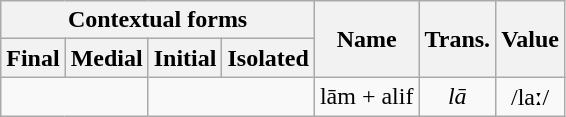<table class="wikitable" style="text-align: center;">
<tr>
<th colspan="4">Contextual forms</th>
<th rowspan="2">Name</th>
<th rowspan="2">Trans.</th>
<th rowspan="2">Value</th>
</tr>
<tr>
<th>Final</th>
<th>Medial</th>
<th>Initial</th>
<th>Isolated</th>
</tr>
<tr>
<td colspan="2" style="line-height:180%;padding:10px;"><span></span></td>
<td colspan="2" style="line-height:180%;padding:10px;"><span></span></td>
<td>lām + alif</td>
<td><em>lā</em></td>
<td>/laː/</td>
</tr>
</table>
